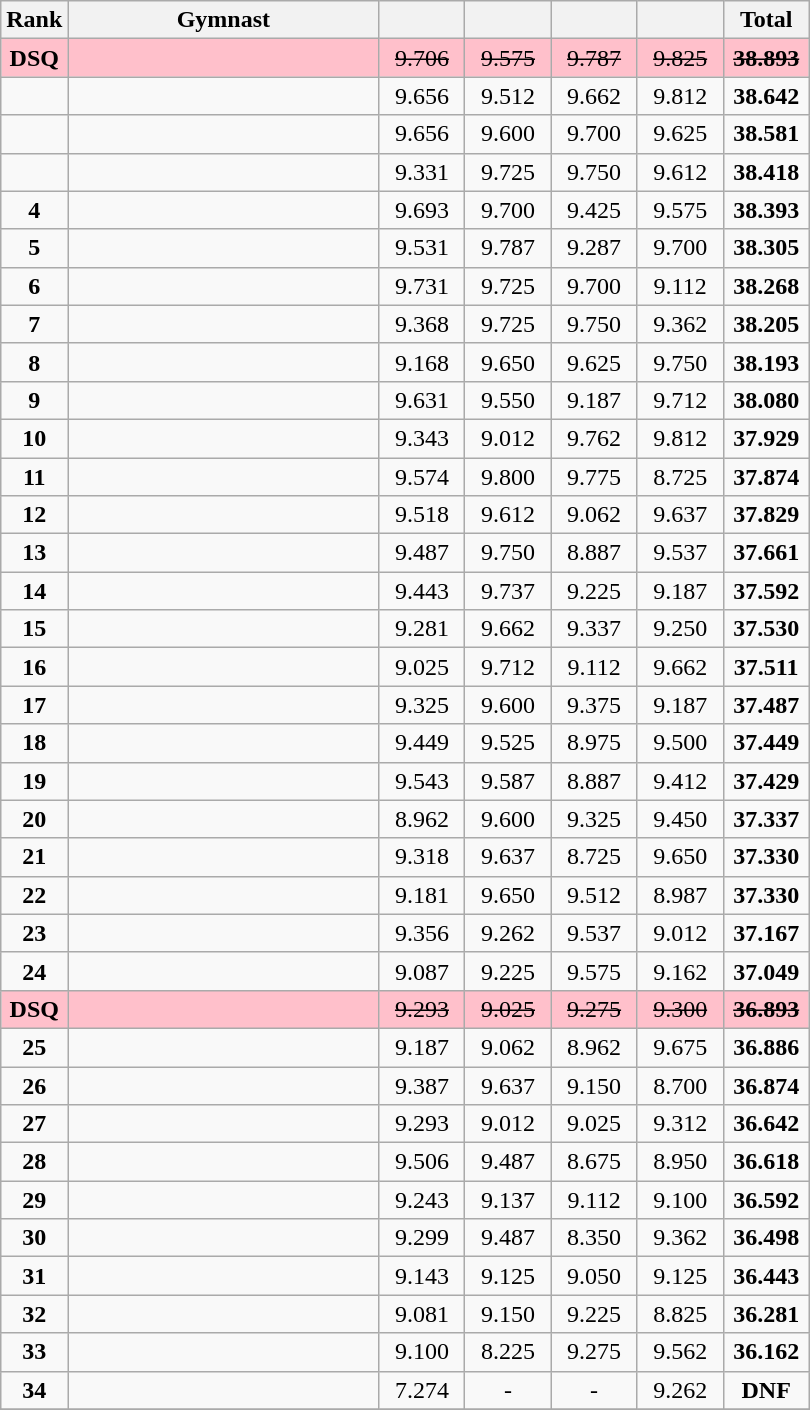<table class="wikitable sortable" style="text-align:center; font-size:100%">
<tr>
<th scope="col" style="width:15px;"><strong>Rank</strong></th>
<th scope="col" style="width:200px;">Gymnast</th>
<th scope="col" style="width:50px;"></th>
<th scope="col" style="width:50px;"></th>
<th scope="col" style="width:50px;"></th>
<th scope="col" style="width:50px;"></th>
<th scope="col" style="width:50px;">Total</th>
</tr>
<tr bgcolor=pink>
<td scope="row" style="text-align:center;"><strong>DSQ</strong></td>
<td align=left></td>
<td><s>9.706</s></td>
<td><s>9.575</s></td>
<td><s>9.787</s></td>
<td><s>9.825</s></td>
<td><s><strong>38.893</strong></s></td>
</tr>
<tr>
<td scope="row" style="text-align:center;"><strong></strong></td>
<td align=left></td>
<td>9.656</td>
<td>9.512</td>
<td>9.662</td>
<td>9.812</td>
<td><strong>38.642</strong></td>
</tr>
<tr>
<td scope="row" style="text-align:center;"><strong></strong></td>
<td align=left></td>
<td>9.656</td>
<td>9.600</td>
<td>9.700</td>
<td>9.625</td>
<td><strong>38.581</strong></td>
</tr>
<tr>
<td scope="row" style="text-align:center;"><strong></strong></td>
<td align=left></td>
<td>9.331</td>
<td>9.725</td>
<td>9.750</td>
<td>9.612</td>
<td><strong>38.418</strong></td>
</tr>
<tr>
<td scope="row" style="text-align:center;"><strong>4</strong></td>
<td align=left></td>
<td>9.693</td>
<td>9.700</td>
<td>9.425</td>
<td>9.575</td>
<td><strong>38.393</strong></td>
</tr>
<tr>
<td scope="row" style="text-align:center;"><strong>5</strong></td>
<td align=left></td>
<td>9.531</td>
<td>9.787</td>
<td>9.287</td>
<td>9.700</td>
<td><strong>38.305</strong></td>
</tr>
<tr>
<td scope="row" style="text-align:center;"><strong>6</strong></td>
<td align=left></td>
<td>9.731</td>
<td>9.725</td>
<td>9.700</td>
<td>9.112</td>
<td><strong>38.268</strong></td>
</tr>
<tr>
<td scope="row" style="text-align:center;"><strong>7</strong></td>
<td align=left></td>
<td>9.368</td>
<td>9.725</td>
<td>9.750</td>
<td>9.362</td>
<td><strong>38.205</strong></td>
</tr>
<tr>
<td scope="row" style="text-align:center;"><strong>8</strong></td>
<td align=left></td>
<td>9.168</td>
<td>9.650</td>
<td>9.625</td>
<td>9.750</td>
<td><strong>38.193</strong></td>
</tr>
<tr>
<td scope="row" style="text-align:center;"><strong>9</strong></td>
<td align=left></td>
<td>9.631</td>
<td>9.550</td>
<td>9.187</td>
<td>9.712</td>
<td><strong>38.080</strong></td>
</tr>
<tr>
<td scope="row" style="text-align:center;"><strong>10</strong></td>
<td align=left></td>
<td>9.343</td>
<td>9.012</td>
<td>9.762</td>
<td>9.812</td>
<td><strong>37.929</strong></td>
</tr>
<tr>
<td scope="row" style="text-align:center;"><strong>11</strong></td>
<td align=left></td>
<td>9.574</td>
<td>9.800</td>
<td>9.775</td>
<td>8.725</td>
<td><strong>37.874</strong></td>
</tr>
<tr>
<td scope="row" style="text-align:center;"><strong>12</strong></td>
<td align=left></td>
<td>9.518</td>
<td>9.612</td>
<td>9.062</td>
<td>9.637</td>
<td><strong>37.829</strong></td>
</tr>
<tr>
<td scope="row" style="text-align:center;"><strong>13</strong></td>
<td align=left></td>
<td>9.487</td>
<td>9.750</td>
<td>8.887</td>
<td>9.537</td>
<td><strong>37.661</strong></td>
</tr>
<tr>
<td scope="row" style="text-align:center;"><strong>14</strong></td>
<td align=left></td>
<td>9.443</td>
<td>9.737</td>
<td>9.225</td>
<td>9.187</td>
<td><strong>37.592</strong></td>
</tr>
<tr>
<td scope="row" style="text-align:center;"><strong>15</strong></td>
<td align=left></td>
<td>9.281</td>
<td>9.662</td>
<td>9.337</td>
<td>9.250</td>
<td><strong>37.530</strong></td>
</tr>
<tr>
<td scope="row" style="text-align:center;"><strong>16</strong></td>
<td align=left></td>
<td>9.025</td>
<td>9.712</td>
<td>9.112</td>
<td>9.662</td>
<td><strong>37.511</strong></td>
</tr>
<tr>
<td scope="row" style="text-align:center;"><strong>17</strong></td>
<td align=left></td>
<td>9.325</td>
<td>9.600</td>
<td>9.375</td>
<td>9.187</td>
<td><strong>37.487</strong></td>
</tr>
<tr>
<td scope="row" style="text-align:center;"><strong>18</strong></td>
<td align=left></td>
<td>9.449</td>
<td>9.525</td>
<td>8.975</td>
<td>9.500</td>
<td><strong>37.449</strong></td>
</tr>
<tr>
<td scope="row" style="text-align:center;"><strong>19</strong></td>
<td align=left></td>
<td>9.543</td>
<td>9.587</td>
<td>8.887</td>
<td>9.412</td>
<td><strong>37.429</strong></td>
</tr>
<tr>
<td scope="row" style="text-align:center;"><strong>20</strong></td>
<td align=left></td>
<td>8.962</td>
<td>9.600</td>
<td>9.325</td>
<td>9.450</td>
<td><strong>37.337</strong></td>
</tr>
<tr>
<td scope="row" style="text-align:center;"><strong>21</strong></td>
<td align=left></td>
<td>9.318</td>
<td>9.637</td>
<td>8.725</td>
<td>9.650</td>
<td><strong>37.330</strong></td>
</tr>
<tr>
<td scope="row" style="text-align:center;"><strong>22</strong></td>
<td align=left></td>
<td>9.181</td>
<td>9.650</td>
<td>9.512</td>
<td>8.987</td>
<td><strong>37.330</strong></td>
</tr>
<tr>
<td scope="row" style="text-align:center;"><strong>23</strong></td>
<td align=left></td>
<td>9.356</td>
<td>9.262</td>
<td>9.537</td>
<td>9.012</td>
<td><strong>37.167</strong></td>
</tr>
<tr>
<td scope="row" style="text-align:center;"><strong>24</strong></td>
<td align=left></td>
<td>9.087</td>
<td>9.225</td>
<td>9.575</td>
<td>9.162</td>
<td><strong>37.049</strong></td>
</tr>
<tr bgcolor=pink>
<td scope="row" style="text-align:center;"><strong>DSQ</strong></td>
<td align=left></td>
<td><s>9.293</s></td>
<td><s>9.025</s></td>
<td><s>9.275</s></td>
<td><s>9.300</s></td>
<td><s><strong>36.893</strong></s></td>
</tr>
<tr>
<td scope="row" style="text-align:center;"><strong>25</strong></td>
<td align=left></td>
<td>9.187</td>
<td>9.062</td>
<td>8.962</td>
<td>9.675</td>
<td><strong>36.886</strong></td>
</tr>
<tr>
<td scope="row" style="text-align:center;"><strong>26</strong></td>
<td align=left></td>
<td>9.387</td>
<td>9.637</td>
<td>9.150</td>
<td>8.700</td>
<td><strong>36.874</strong></td>
</tr>
<tr>
<td scope="row" style="text-align:center;"><strong>27</strong></td>
<td align=left></td>
<td>9.293</td>
<td>9.012</td>
<td>9.025</td>
<td>9.312</td>
<td><strong>36.642</strong></td>
</tr>
<tr>
<td scope="row" style="text-align:center;"><strong>28</strong></td>
<td align=left></td>
<td>9.506</td>
<td>9.487</td>
<td>8.675</td>
<td>8.950</td>
<td><strong>36.618</strong></td>
</tr>
<tr>
<td scope="row" style="text-align:center;"><strong>29</strong></td>
<td align=left></td>
<td>9.243</td>
<td>9.137</td>
<td>9.112</td>
<td>9.100</td>
<td><strong>36.592</strong></td>
</tr>
<tr>
<td scope="row" style="text-align:center;"><strong>30</strong></td>
<td align=left></td>
<td>9.299</td>
<td>9.487</td>
<td>8.350</td>
<td>9.362</td>
<td><strong>36.498</strong></td>
</tr>
<tr>
<td scope="row" style="text-align:center;"><strong>31</strong></td>
<td align=left></td>
<td>9.143</td>
<td>9.125</td>
<td>9.050</td>
<td>9.125</td>
<td><strong>36.443</strong></td>
</tr>
<tr>
<td scope="row" style="text-align:center;"><strong>32</strong></td>
<td align=left></td>
<td>9.081</td>
<td>9.150</td>
<td>9.225</td>
<td>8.825</td>
<td><strong>36.281</strong></td>
</tr>
<tr>
<td scope="row" style="text-align:center;"><strong>33</strong></td>
<td align=left></td>
<td>9.100</td>
<td>8.225</td>
<td>9.275</td>
<td>9.562</td>
<td><strong>36.162</strong></td>
</tr>
<tr>
<td scope="row" style="text-align:center;"><strong>34</strong></td>
<td align=left></td>
<td>7.274</td>
<td>-</td>
<td>-</td>
<td>9.262</td>
<td><strong>DNF</strong></td>
</tr>
<tr>
</tr>
</table>
